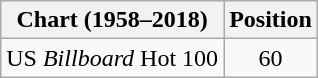<table class="wikitable plainrowheaders">
<tr>
<th>Chart (1958–2018)</th>
<th>Position</th>
</tr>
<tr>
<td>US <em>Billboard</em> Hot 100</td>
<td style="text-align:center;">60</td>
</tr>
</table>
